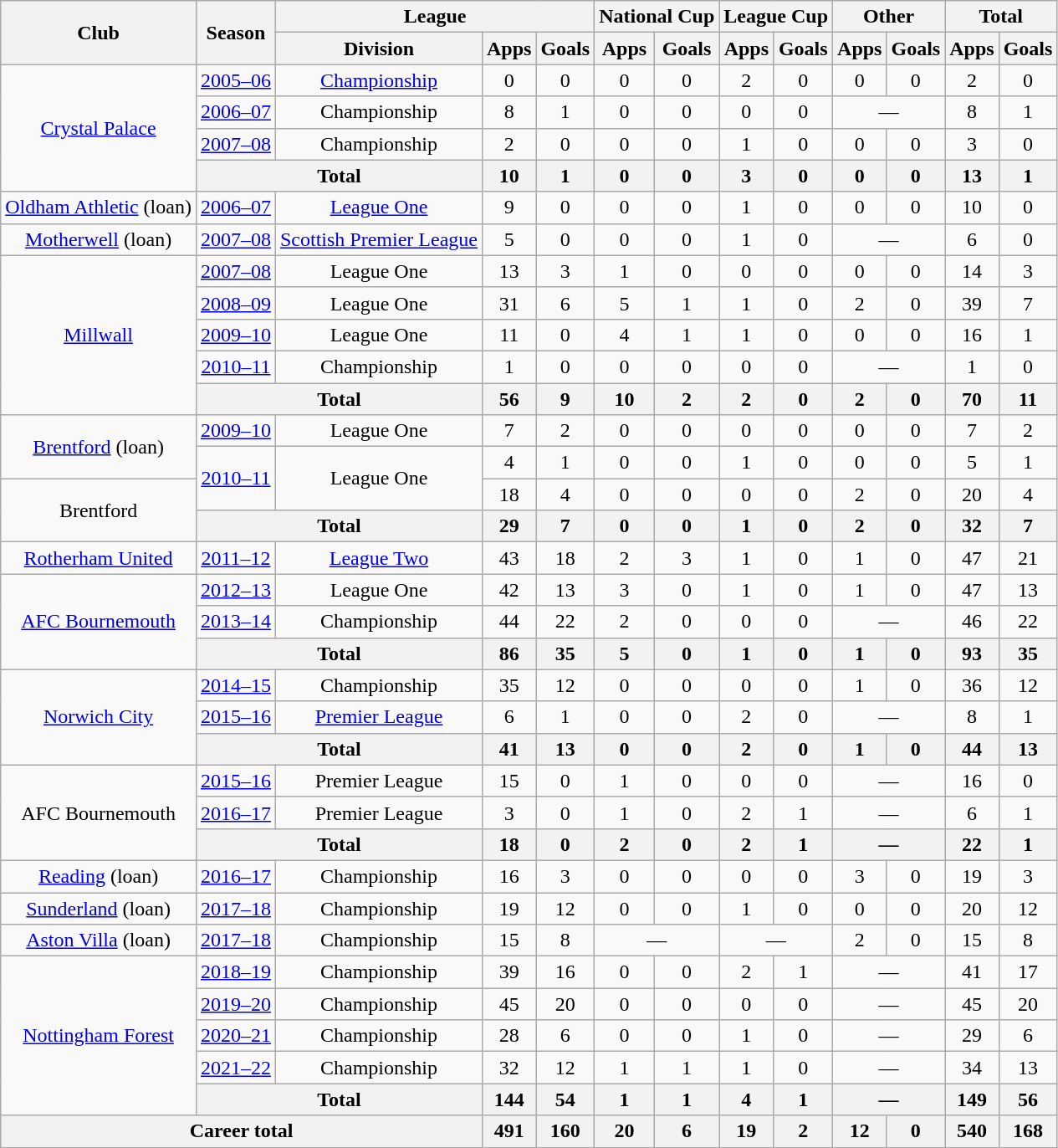<table class="wikitable" style="text-align: center">
<tr>
<th rowspan="2">Club</th>
<th rowspan="2">Season</th>
<th colspan="3">League</th>
<th colspan="2">National Cup</th>
<th colspan="2">League Cup</th>
<th colspan="2">Other</th>
<th colspan="2">Total</th>
</tr>
<tr>
<th>Division</th>
<th>Apps</th>
<th>Goals</th>
<th>Apps</th>
<th>Goals</th>
<th>Apps</th>
<th>Goals</th>
<th>Apps</th>
<th>Goals</th>
<th>Apps</th>
<th>Goals</th>
</tr>
<tr>
<td rowspan="4"><a href='#'>Crystal Palace</a></td>
<td><a href='#'>2005–06</a></td>
<td><a href='#'>Championship</a></td>
<td>0</td>
<td>0</td>
<td>0</td>
<td>0</td>
<td>2</td>
<td>0</td>
<td>0</td>
<td>0</td>
<td>2</td>
<td>0</td>
</tr>
<tr>
<td><a href='#'>2006–07</a></td>
<td>Championship</td>
<td>8</td>
<td>1</td>
<td>0</td>
<td>0</td>
<td>0</td>
<td>0</td>
<td colspan="2">—</td>
<td>8</td>
<td>1</td>
</tr>
<tr>
<td><a href='#'>2007–08</a></td>
<td>Championship</td>
<td>2</td>
<td>0</td>
<td>0</td>
<td>0</td>
<td>1</td>
<td>0</td>
<td>0</td>
<td>0</td>
<td>3</td>
<td>0</td>
</tr>
<tr>
<th colspan="2">Total</th>
<th>10</th>
<th>1</th>
<th>0</th>
<th>0</th>
<th>3</th>
<th>0</th>
<th>0</th>
<th>0</th>
<th>13</th>
<th>1</th>
</tr>
<tr>
<td><a href='#'>Oldham Athletic</a> (loan)</td>
<td><a href='#'>2006–07</a></td>
<td><a href='#'>League One</a></td>
<td>9</td>
<td>0</td>
<td>0</td>
<td>0</td>
<td>1</td>
<td>0</td>
<td>0</td>
<td>0</td>
<td>10</td>
<td>0</td>
</tr>
<tr>
<td><a href='#'>Motherwell</a> (loan)</td>
<td><a href='#'>2007–08</a></td>
<td><a href='#'>Scottish Premier League</a></td>
<td>5</td>
<td>0</td>
<td>0</td>
<td>0</td>
<td>1</td>
<td>0</td>
<td colspan="2">—</td>
<td>6</td>
<td>0</td>
</tr>
<tr>
<td rowspan="5"><a href='#'>Millwall</a></td>
<td><a href='#'>2007–08</a></td>
<td>League One</td>
<td>13</td>
<td>3</td>
<td>1</td>
<td>0</td>
<td>0</td>
<td>0</td>
<td>0</td>
<td>0</td>
<td>14</td>
<td>3</td>
</tr>
<tr>
<td><a href='#'>2008–09</a></td>
<td>League One</td>
<td>31</td>
<td>6</td>
<td>5</td>
<td>1</td>
<td>1</td>
<td>0</td>
<td>2</td>
<td>0</td>
<td>39</td>
<td>7</td>
</tr>
<tr>
<td><a href='#'>2009–10</a></td>
<td>League One</td>
<td>11</td>
<td>0</td>
<td>4</td>
<td>1</td>
<td>1</td>
<td>0</td>
<td>0</td>
<td>0</td>
<td>16</td>
<td>1</td>
</tr>
<tr>
<td><a href='#'>2010–11</a></td>
<td>Championship</td>
<td>1</td>
<td>0</td>
<td>0</td>
<td>0</td>
<td>0</td>
<td>0</td>
<td colspan="2">—</td>
<td>1</td>
<td>0</td>
</tr>
<tr>
<th colspan="2">Total</th>
<th>56</th>
<th>9</th>
<th>10</th>
<th>2</th>
<th>2</th>
<th>0</th>
<th>2</th>
<th>0</th>
<th>70</th>
<th>11</th>
</tr>
<tr>
<td rowspan="2"><a href='#'>Brentford</a> (loan)</td>
<td><a href='#'>2009–10</a></td>
<td>League One</td>
<td>7</td>
<td>2</td>
<td>0</td>
<td>0</td>
<td>0</td>
<td>0</td>
<td>0</td>
<td>0</td>
<td>7</td>
<td>2</td>
</tr>
<tr>
<td rowspan="2"><a href='#'>2010–11</a></td>
<td rowspan="2">League One</td>
<td>4</td>
<td>1</td>
<td>0</td>
<td>0</td>
<td>1</td>
<td>0</td>
<td>0</td>
<td>0</td>
<td>5</td>
<td>1</td>
</tr>
<tr>
<td rowspan="2">Brentford</td>
<td>18</td>
<td>4</td>
<td>0</td>
<td>0</td>
<td>0</td>
<td>0</td>
<td>2</td>
<td>0</td>
<td>20</td>
<td>4</td>
</tr>
<tr>
<th colspan="2">Total</th>
<th>29</th>
<th>7</th>
<th>0</th>
<th>0</th>
<th>1</th>
<th>0</th>
<th>2</th>
<th>0</th>
<th>32</th>
<th>7</th>
</tr>
<tr>
<td><a href='#'>Rotherham United</a></td>
<td><a href='#'>2011–12</a></td>
<td><a href='#'>League Two</a></td>
<td>43</td>
<td>18</td>
<td>2</td>
<td>3</td>
<td>1</td>
<td>0</td>
<td>1</td>
<td>0</td>
<td>47</td>
<td>21</td>
</tr>
<tr>
<td rowspan="3"><a href='#'>AFC Bournemouth</a></td>
<td><a href='#'>2012–13</a></td>
<td>League One</td>
<td>42</td>
<td>13</td>
<td>3</td>
<td>0</td>
<td>1</td>
<td>0</td>
<td>1</td>
<td>0</td>
<td>47</td>
<td>13</td>
</tr>
<tr>
<td><a href='#'>2013–14</a></td>
<td>Championship</td>
<td>44</td>
<td>22</td>
<td>2</td>
<td>0</td>
<td>0</td>
<td>0</td>
<td colspan="2">—</td>
<td>46</td>
<td>22</td>
</tr>
<tr>
<th colspan="2">Total</th>
<th>86</th>
<th>35</th>
<th>5</th>
<th>0</th>
<th>1</th>
<th>0</th>
<th>1</th>
<th>0</th>
<th>93</th>
<th>35</th>
</tr>
<tr>
<td rowspan="3"><a href='#'>Norwich City</a></td>
<td><a href='#'>2014–15</a></td>
<td>Championship</td>
<td>35</td>
<td>12</td>
<td>0</td>
<td>0</td>
<td>0</td>
<td>0</td>
<td>1</td>
<td>0</td>
<td>36</td>
<td>12</td>
</tr>
<tr>
<td><a href='#'>2015–16</a></td>
<td><a href='#'>Premier League</a></td>
<td>6</td>
<td>1</td>
<td>0</td>
<td>0</td>
<td>2</td>
<td>0</td>
<td colspan="2">—</td>
<td>8</td>
<td>1</td>
</tr>
<tr>
<th colspan="2">Total</th>
<th>41</th>
<th>13</th>
<th>0</th>
<th>0</th>
<th>2</th>
<th>0</th>
<th>1</th>
<th>0</th>
<th>44</th>
<th>13</th>
</tr>
<tr>
<td rowspan="3">AFC Bournemouth</td>
<td><a href='#'>2015–16</a></td>
<td>Premier League</td>
<td>15</td>
<td>0</td>
<td>1</td>
<td>0</td>
<td>0</td>
<td>0</td>
<td colspan="2">—</td>
<td>16</td>
<td>0</td>
</tr>
<tr>
<td><a href='#'>2016–17</a></td>
<td>Premier League</td>
<td>3</td>
<td>0</td>
<td>1</td>
<td>0</td>
<td>2</td>
<td>1</td>
<td colspan="2">—</td>
<td>6</td>
<td>1</td>
</tr>
<tr>
<th colspan="2">Total</th>
<th>18</th>
<th>0</th>
<th>2</th>
<th>0</th>
<th>2</th>
<th>1</th>
<th colspan="2">—</th>
<th>22</th>
<th>1</th>
</tr>
<tr>
<td><a href='#'>Reading</a> (loan)</td>
<td><a href='#'>2016–17</a></td>
<td>Championship</td>
<td>16</td>
<td>3</td>
<td>0</td>
<td>0</td>
<td>0</td>
<td>0</td>
<td>3</td>
<td>0</td>
<td>19</td>
<td>3</td>
</tr>
<tr>
<td><a href='#'>Sunderland</a> (loan)</td>
<td><a href='#'>2017–18</a></td>
<td>Championship</td>
<td>19</td>
<td>12</td>
<td>0</td>
<td>0</td>
<td>1</td>
<td>0</td>
<td>0</td>
<td>0</td>
<td>20</td>
<td>12</td>
</tr>
<tr>
<td><a href='#'>Aston Villa</a> (loan)</td>
<td><a href='#'>2017–18</a></td>
<td>Championship</td>
<td>15</td>
<td>8</td>
<td colspan=2>—</td>
<td colspan=2>—</td>
<td>2</td>
<td>0</td>
<td>15</td>
<td>8</td>
</tr>
<tr>
<td rowspan="5"><a href='#'>Nottingham Forest</a></td>
<td><a href='#'>2018–19</a></td>
<td>Championship</td>
<td>39</td>
<td>16</td>
<td>0</td>
<td>0</td>
<td>2</td>
<td>1</td>
<td colspan=2>—</td>
<td>41</td>
<td>17</td>
</tr>
<tr>
<td><a href='#'>2019–20</a></td>
<td>Championship</td>
<td>45</td>
<td>20</td>
<td>0</td>
<td>0</td>
<td>0</td>
<td>0</td>
<td colspan=2>—</td>
<td>45</td>
<td>20</td>
</tr>
<tr>
<td><a href='#'>2020–21</a></td>
<td>Championship</td>
<td>28</td>
<td>6</td>
<td>0</td>
<td>0</td>
<td>1</td>
<td>0</td>
<td colspan=2>—</td>
<td>29</td>
<td>6</td>
</tr>
<tr>
<td><a href='#'>2021–22</a></td>
<td>Championship</td>
<td>32</td>
<td>12</td>
<td>1</td>
<td>1</td>
<td>1</td>
<td>0</td>
<td colspan=2>—</td>
<td>34</td>
<td>13</td>
</tr>
<tr>
<th colspan="2">Total</th>
<th>144</th>
<th>54</th>
<th>1</th>
<th>1</th>
<th>4</th>
<th>1</th>
<th colspan=2>—</th>
<th>149</th>
<th>56</th>
</tr>
<tr>
<th colspan="3">Career total</th>
<th>491</th>
<th>160</th>
<th>20</th>
<th>6</th>
<th>19</th>
<th>2</th>
<th>12</th>
<th>0</th>
<th>540</th>
<th>168</th>
</tr>
</table>
